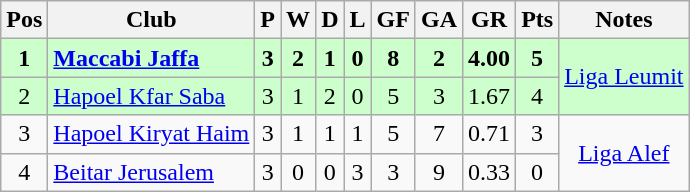<table class="wikitable" style="text-align:center">
<tr>
<th>Pos</th>
<th>Club</th>
<th>P</th>
<th>W</th>
<th>D</th>
<th>L</th>
<th>GF</th>
<th>GA</th>
<th>GR</th>
<th>Pts</th>
<th>Notes</th>
</tr>
<tr bgcolor=ccffcc>
<td><strong>1</strong></td>
<td align=left><strong><a href='#'>Maccabi Jaffa</a></strong></td>
<td><strong>3</strong></td>
<td><strong>2</strong></td>
<td><strong>1</strong></td>
<td><strong>0</strong></td>
<td><strong>8</strong></td>
<td><strong>2</strong></td>
<td><strong>4.00</strong></td>
<td><strong>5</strong></td>
<td rowspan=2><a href='#'>Liga Leumit</a></td>
</tr>
<tr bgcolor=ccffcc>
<td>2</td>
<td align=left><a href='#'>Hapoel Kfar Saba</a></td>
<td>3</td>
<td>1</td>
<td>2</td>
<td>0</td>
<td>5</td>
<td>3</td>
<td>1.67</td>
<td>4</td>
</tr>
<tr>
<td>3</td>
<td align=left><a href='#'>Hapoel Kiryat Haim</a></td>
<td>3</td>
<td>1</td>
<td>1</td>
<td>1</td>
<td>5</td>
<td>7</td>
<td>0.71</td>
<td>3</td>
<td rowspan=2><a href='#'>Liga Alef</a></td>
</tr>
<tr>
<td>4</td>
<td align=left><a href='#'>Beitar Jerusalem</a></td>
<td>3</td>
<td>0</td>
<td>0</td>
<td>3</td>
<td>3</td>
<td>9</td>
<td>0.33</td>
<td>0</td>
</tr>
</table>
